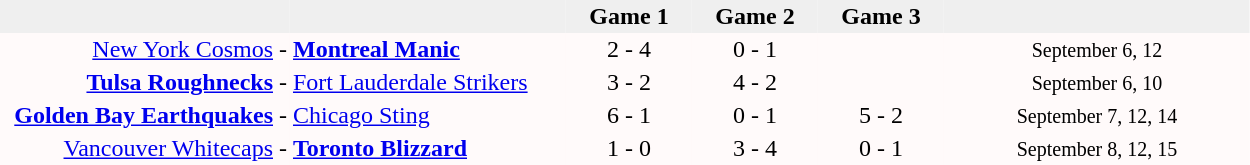<table style=border-collapse:collapse border=0 cellspacing=0 cellpadding=2>
<tr align=center bgcolor=#efefef>
<th width=180></th>
<th width=5></th>
<th width=180></th>
<th width=80>Game 1</th>
<th width=80>Game 2</th>
<th width=80>Game 3</th>
<td width=200></td>
</tr>
<tr align=center bgcolor=fffafa>
<td align=right><a href='#'>New York Cosmos</a></td>
<td>-</td>
<td align=left><strong><a href='#'>Montreal Manic</a></strong></td>
<td>2 - 4</td>
<td>0 - 1</td>
<td></td>
<td><small>September 6, 12</small></td>
</tr>
<tr align=center bgcolor=fffafa>
<td align=right><strong><a href='#'>Tulsa Roughnecks</a></strong></td>
<td>-</td>
<td align=left><a href='#'>Fort Lauderdale Strikers</a></td>
<td>3 - 2</td>
<td>4 - 2</td>
<td></td>
<td><small>September 6, 10</small></td>
</tr>
<tr align=center bgcolor=fffafa>
<td align=right><strong><a href='#'>Golden Bay Earthquakes</a></strong></td>
<td>-</td>
<td align=left><a href='#'>Chicago Sting</a></td>
<td>6 - 1</td>
<td>0 - 1</td>
<td>5 - 2</td>
<td><small>September 7, 12, 14</small></td>
</tr>
<tr align=center bgcolor=fffafa>
<td align=right><a href='#'>Vancouver Whitecaps</a></td>
<td>-</td>
<td align=left><strong><a href='#'>Toronto Blizzard</a></strong></td>
<td>1 - 0</td>
<td>3 - 4</td>
<td>0 - 1</td>
<td><small>September 8, 12, 15</small></td>
</tr>
</table>
